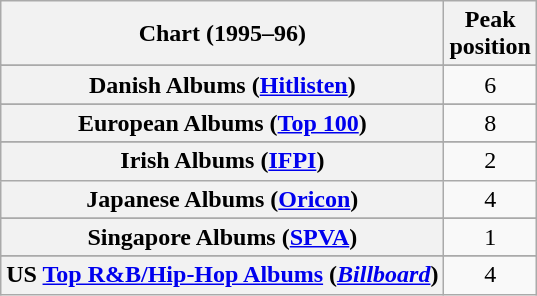<table class="wikitable sortable plainrowheaders" style="text-align:center">
<tr>
<th align="center">Chart (1995–96)</th>
<th align="center">Peak<br>position</th>
</tr>
<tr>
</tr>
<tr>
</tr>
<tr>
</tr>
<tr>
</tr>
<tr>
</tr>
<tr>
<th scope="row">Danish Albums (<a href='#'>Hitlisten</a>)</th>
<td style="text-align:center;">6</td>
</tr>
<tr>
</tr>
<tr>
<th scope="row">European Albums (<a href='#'>Top 100</a>)</th>
<td align="center">8</td>
</tr>
<tr>
</tr>
<tr>
</tr>
<tr>
</tr>
<tr>
<th scope="row">Irish Albums (<a href='#'>IFPI</a>)</th>
<td align="center">2</td>
</tr>
<tr>
<th scope="row">Japanese Albums (<a href='#'>Oricon</a>)</th>
<td align="center">4</td>
</tr>
<tr>
</tr>
<tr>
</tr>
<tr>
</tr>
<tr>
<th scope="row">Singapore Albums (<a href='#'>SPVA</a>)</th>
<td align="center">1</td>
</tr>
<tr>
</tr>
<tr>
</tr>
<tr>
</tr>
<tr>
</tr>
<tr>
</tr>
<tr>
<th scope="row">US <a href='#'>Top R&B/Hip-Hop Albums</a> (<a href='#'><em>Billboard</em></a>)</th>
<td style="text-align:center;">4</td>
</tr>
</table>
